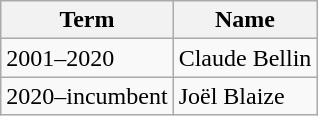<table class="wikitable">
<tr>
<th>Term</th>
<th>Name</th>
</tr>
<tr>
<td>2001–2020</td>
<td>Claude Bellin</td>
</tr>
<tr>
<td>2020–incumbent</td>
<td>Joël Blaize</td>
</tr>
</table>
